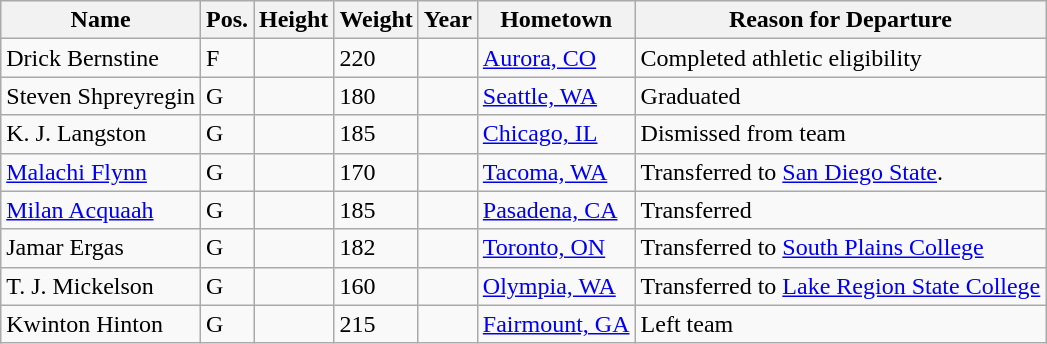<table class="wikitable sortable" style="font-size:100%;" border="1">
<tr>
<th>Name</th>
<th>Pos.</th>
<th>Height</th>
<th>Weight</th>
<th>Year</th>
<th>Hometown</th>
<th ! class="unsortable">Reason for Departure</th>
</tr>
<tr>
<td>Drick Bernstine</td>
<td>F</td>
<td></td>
<td>220</td>
<td></td>
<td><a href='#'>Aurora, CO</a></td>
<td>Completed athletic eligibility</td>
</tr>
<tr>
<td>Steven Shpreyregin</td>
<td>G</td>
<td></td>
<td>180</td>
<td></td>
<td><a href='#'>Seattle, WA</a></td>
<td>Graduated</td>
</tr>
<tr>
<td>K. J. Langston</td>
<td>G</td>
<td></td>
<td>185</td>
<td></td>
<td><a href='#'>Chicago, IL</a></td>
<td>Dismissed from team</td>
</tr>
<tr>
<td><a href='#'>Malachi Flynn</a></td>
<td>G</td>
<td></td>
<td>170</td>
<td></td>
<td><a href='#'>Tacoma, WA</a></td>
<td>Transferred to <a href='#'>San Diego State</a>.</td>
</tr>
<tr>
<td><a href='#'>Milan Acquaah</a></td>
<td>G</td>
<td></td>
<td>185</td>
<td></td>
<td><a href='#'>Pasadena, CA</a></td>
<td>Transferred</td>
</tr>
<tr>
<td>Jamar Ergas</td>
<td>G</td>
<td></td>
<td>182</td>
<td></td>
<td><a href='#'>Toronto, ON</a></td>
<td>Transferred to <a href='#'>South Plains College</a></td>
</tr>
<tr>
<td>T. J. Mickelson</td>
<td>G</td>
<td></td>
<td>160</td>
<td></td>
<td><a href='#'>Olympia, WA</a></td>
<td>Transferred to <a href='#'>Lake Region State College</a></td>
</tr>
<tr>
<td>Kwinton Hinton</td>
<td>G</td>
<td></td>
<td>215</td>
<td></td>
<td><a href='#'>Fairmount, GA</a></td>
<td>Left team</td>
</tr>
</table>
